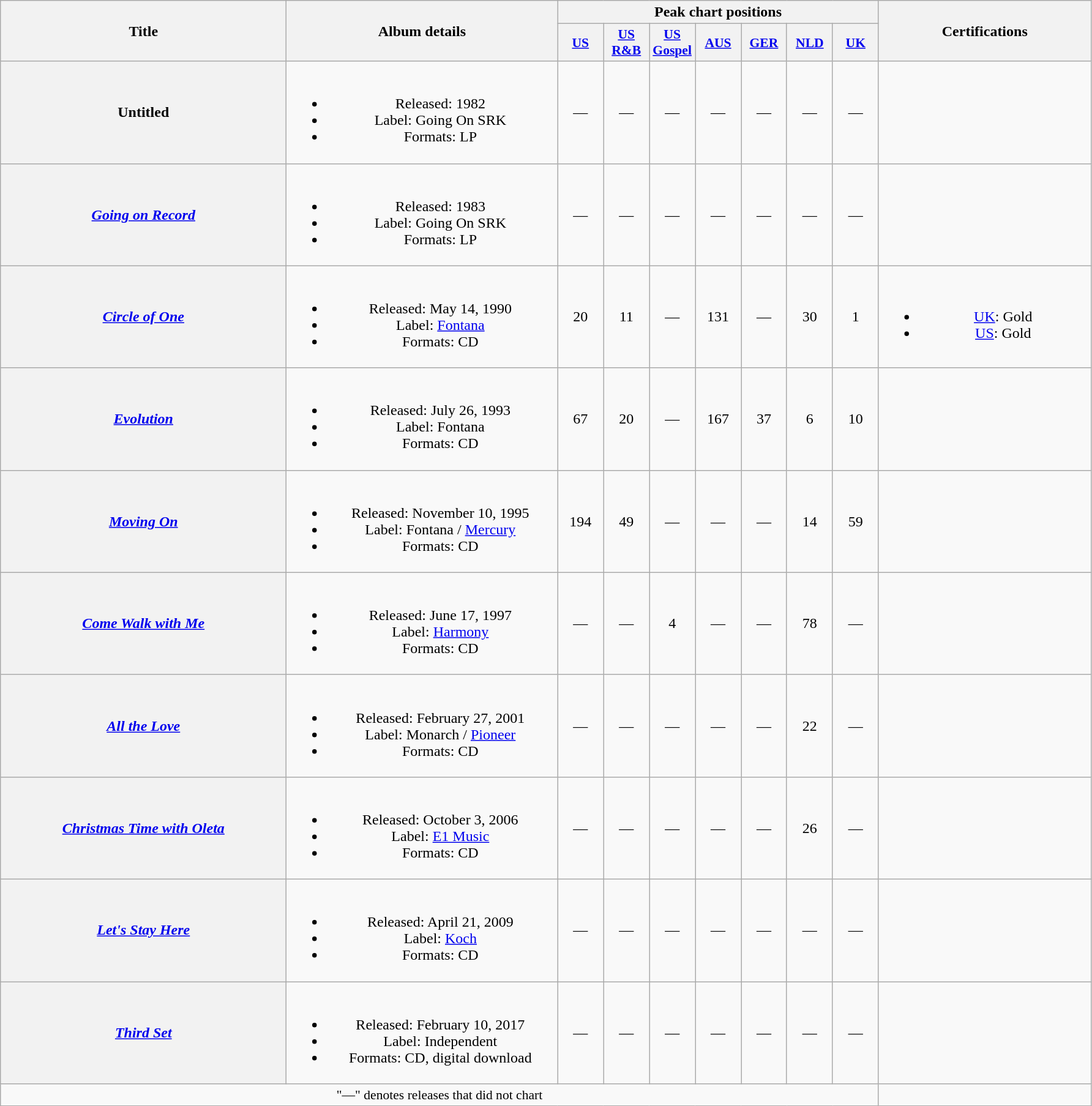<table class="wikitable plainrowheaders" style="text-align:center;">
<tr>
<th scope="col" rowspan="2" style="width:19em;">Title</th>
<th scope="col" rowspan="2" style="width:18em;">Album details</th>
<th scope="col" colspan="7">Peak chart positions</th>
<th scope="col" rowspan="2" style="width:14em;">Certifications</th>
</tr>
<tr>
<th scope="col" style="width:3em;font-size:90%;"><a href='#'>US</a><br></th>
<th scope="col" style="width:3em;font-size:90%;"><a href='#'>US<br>R&B</a><br></th>
<th scope="col" style="width:3em;font-size:90%;"><a href='#'>US Gospel</a><br></th>
<th scope="col" style="width:3em;font-size:90%;"><a href='#'>AUS</a><br></th>
<th scope="col" style="width:3em;font-size:90%;"><a href='#'>GER</a><br></th>
<th scope="col" style="width:3em;font-size:90%;"><a href='#'>NLD</a><br></th>
<th scope="col" style="width:3em;font-size:90%;"><a href='#'>UK</a><br></th>
</tr>
<tr>
<th scope="row">Untitled</th>
<td><br><ul><li>Released: 1982</li><li>Label: Going On SRK</li><li>Formats: LP</li></ul></td>
<td>—</td>
<td>—</td>
<td>—</td>
<td>—</td>
<td>—</td>
<td>—</td>
<td>—</td>
<td></td>
</tr>
<tr>
<th scope="row"><em><a href='#'>Going on Record</a></em></th>
<td><br><ul><li>Released: 1983</li><li>Label: Going On SRK</li><li>Formats: LP</li></ul></td>
<td>—</td>
<td>—</td>
<td>—</td>
<td>—</td>
<td>—</td>
<td>—</td>
<td>—</td>
<td></td>
</tr>
<tr>
<th scope="row"><em><a href='#'>Circle of One</a></em></th>
<td><br><ul><li>Released: May 14, 1990</li><li>Label: <a href='#'>Fontana</a></li><li>Formats: CD</li></ul></td>
<td>20</td>
<td>11</td>
<td>—</td>
<td>131</td>
<td>—</td>
<td>30</td>
<td>1</td>
<td><br><ul><li><a href='#'>UK</a>: Gold</li><li><a href='#'>US</a>: Gold</li></ul></td>
</tr>
<tr>
<th scope="row"><em><a href='#'>Evolution</a></em></th>
<td><br><ul><li>Released: July 26, 1993</li><li>Label: Fontana</li><li>Formats: CD</li></ul></td>
<td>67</td>
<td>20</td>
<td>—</td>
<td>167</td>
<td>37</td>
<td>6</td>
<td>10</td>
<td></td>
</tr>
<tr>
<th scope="row"><em><a href='#'>Moving On</a></em></th>
<td><br><ul><li>Released: November 10, 1995</li><li>Label: Fontana / <a href='#'>Mercury</a></li><li>Formats: CD</li></ul></td>
<td>194</td>
<td>49</td>
<td>—</td>
<td>—</td>
<td>—</td>
<td>14</td>
<td>59</td>
<td></td>
</tr>
<tr>
<th scope="row"><em><a href='#'>Come Walk with Me</a></em></th>
<td><br><ul><li>Released: June 17, 1997</li><li>Label: <a href='#'>Harmony</a></li><li>Formats: CD</li></ul></td>
<td>—</td>
<td>—</td>
<td>4</td>
<td>—</td>
<td>—</td>
<td>78</td>
<td>―</td>
<td></td>
</tr>
<tr>
<th scope="row"><em><a href='#'>All the Love</a></em></th>
<td><br><ul><li>Released: February 27, 2001</li><li>Label: Monarch / <a href='#'>Pioneer</a></li><li>Formats: CD</li></ul></td>
<td>—</td>
<td>—</td>
<td>—</td>
<td>—</td>
<td>—</td>
<td>22</td>
<td>―</td>
<td></td>
</tr>
<tr>
<th scope="row"><em><a href='#'>Christmas Time with Oleta</a></em></th>
<td><br><ul><li>Released: October 3, 2006</li><li>Label: <a href='#'>E1 Music</a></li><li>Formats: CD</li></ul></td>
<td>—</td>
<td>—</td>
<td>—</td>
<td>—</td>
<td>—</td>
<td>26</td>
<td>―</td>
<td></td>
</tr>
<tr>
<th scope="row"><em><a href='#'>Let's Stay Here</a></em></th>
<td><br><ul><li>Released: April 21, 2009</li><li>Label: <a href='#'>Koch</a></li><li>Formats: CD</li></ul></td>
<td>—</td>
<td>—</td>
<td>—</td>
<td>—</td>
<td>—</td>
<td>—</td>
<td>—</td>
<td></td>
</tr>
<tr>
<th scope="row"><em><a href='#'>Third Set</a></em></th>
<td><br><ul><li>Released: February 10, 2017</li><li>Label: Independent</li><li>Formats: CD, digital download</li></ul></td>
<td>—</td>
<td>—</td>
<td>—</td>
<td>—</td>
<td>—</td>
<td>—</td>
<td>—</td>
<td></td>
</tr>
<tr>
<td colspan="9" style="font-size:90%;">"—" denotes releases that did not chart</td>
</tr>
</table>
